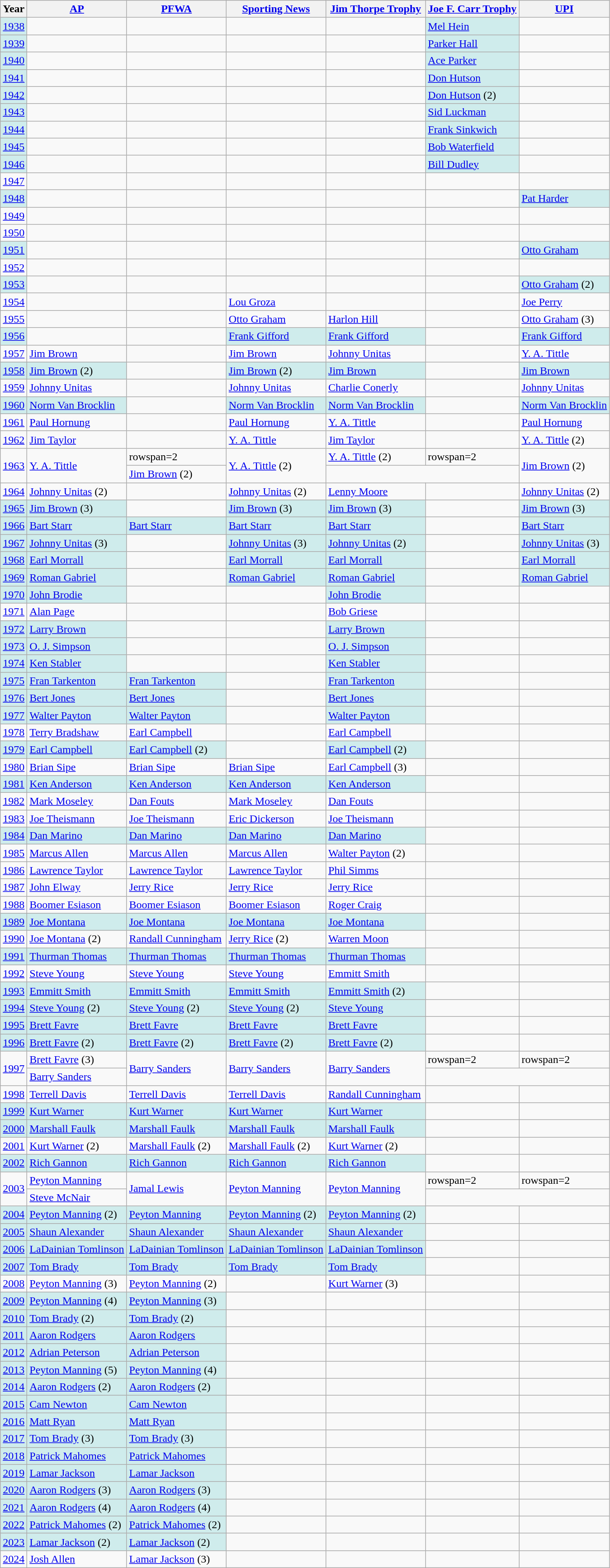<table class="wikitable sortable">
<tr>
<th>Year</th>
<th><a href='#'>AP</a></th>
<th><a href='#'>PFWA</a></th>
<th><a href='#'>Sporting News</a></th>
<th><a href='#'>Jim Thorpe Trophy</a></th>
<th><a href='#'>Joe F. Carr Trophy</a></th>
<th><a href='#'>UPI</a></th>
</tr>
<tr>
<td bgcolor="#CFECEC"><a href='#'>1938</a></td>
<td></td>
<td></td>
<td></td>
<td></td>
<td bgcolor="#CFECEC"><a href='#'>Mel Hein</a></td>
<td></td>
</tr>
<tr>
<td bgcolor="#CFECEC"><a href='#'>1939</a></td>
<td></td>
<td></td>
<td></td>
<td></td>
<td bgcolor="#CFECEC"><a href='#'>Parker Hall</a></td>
<td></td>
</tr>
<tr>
<td bgcolor="#CFECEC"><a href='#'>1940</a></td>
<td></td>
<td></td>
<td></td>
<td></td>
<td bgcolor="#CFECEC"><a href='#'>Ace Parker</a></td>
<td></td>
</tr>
<tr>
<td bgcolor="#CFECEC"><a href='#'>1941</a></td>
<td></td>
<td></td>
<td></td>
<td></td>
<td bgcolor="#CFECEC"><a href='#'>Don Hutson</a></td>
<td></td>
</tr>
<tr>
<td bgcolor="#CFECEC"><a href='#'>1942</a></td>
<td></td>
<td></td>
<td></td>
<td></td>
<td bgcolor="#CFECEC"><a href='#'>Don Hutson</a> (2)</td>
<td></td>
</tr>
<tr>
<td bgcolor="#CFECEC"><a href='#'>1943</a></td>
<td></td>
<td></td>
<td></td>
<td></td>
<td bgcolor="#CFECEC"><a href='#'>Sid Luckman</a></td>
<td></td>
</tr>
<tr>
<td bgcolor="#CFECEC"><a href='#'>1944</a></td>
<td></td>
<td></td>
<td></td>
<td></td>
<td bgcolor="#CFECEC"><a href='#'>Frank Sinkwich</a></td>
<td></td>
</tr>
<tr>
<td bgcolor="#CFECEC"><a href='#'>1945</a></td>
<td></td>
<td></td>
<td></td>
<td></td>
<td bgcolor="#CFECEC"><a href='#'>Bob Waterfield</a></td>
<td></td>
</tr>
<tr>
<td bgcolor="#CFECEC"><a href='#'>1946</a></td>
<td></td>
<td></td>
<td></td>
<td></td>
<td bgcolor="#CFECEC"><a href='#'>Bill Dudley</a></td>
<td></td>
</tr>
<tr>
<td><a href='#'>1947</a></td>
<td></td>
<td></td>
<td></td>
<td></td>
<td></td>
<td></td>
</tr>
<tr>
<td bgcolor="#CFECEC"><a href='#'>1948</a></td>
<td></td>
<td></td>
<td></td>
<td></td>
<td></td>
<td bgcolor="#CFECEC"><a href='#'>Pat Harder</a></td>
</tr>
<tr>
<td><a href='#'>1949</a></td>
<td></td>
<td></td>
<td></td>
<td></td>
<td></td>
<td></td>
</tr>
<tr>
<td><a href='#'>1950</a></td>
<td></td>
<td></td>
<td></td>
<td></td>
<td></td>
<td></td>
</tr>
<tr>
<td bgcolor="#CFECEC"><a href='#'>1951</a></td>
<td></td>
<td></td>
<td></td>
<td></td>
<td></td>
<td bgcolor="#CFECEC"><a href='#'>Otto Graham</a></td>
</tr>
<tr>
<td><a href='#'>1952</a></td>
<td></td>
<td></td>
<td></td>
<td></td>
<td></td>
<td></td>
</tr>
<tr>
<td bgcolor="#CFECEC"><a href='#'>1953</a></td>
<td></td>
<td></td>
<td></td>
<td></td>
<td></td>
<td bgcolor="#CFECEC"><a href='#'>Otto Graham</a> (2)</td>
</tr>
<tr>
<td><a href='#'>1954</a></td>
<td></td>
<td></td>
<td><a href='#'>Lou Groza</a></td>
<td></td>
<td></td>
<td><a href='#'>Joe Perry</a></td>
</tr>
<tr>
<td><a href='#'>1955</a></td>
<td></td>
<td></td>
<td><a href='#'>Otto Graham</a></td>
<td><a href='#'>Harlon Hill</a></td>
<td></td>
<td><a href='#'>Otto Graham</a> (3)</td>
</tr>
<tr>
<td bgcolor="#CFECEC"><a href='#'>1956</a></td>
<td></td>
<td></td>
<td bgcolor="#CFECEC"><a href='#'>Frank Gifford</a></td>
<td bgcolor="#CFECEC"><a href='#'>Frank Gifford</a></td>
<td></td>
<td bgcolor="#CFECEC"><a href='#'>Frank Gifford</a></td>
</tr>
<tr>
<td><a href='#'>1957</a></td>
<td><a href='#'>Jim Brown</a></td>
<td></td>
<td><a href='#'>Jim Brown</a></td>
<td><a href='#'>Johnny Unitas</a></td>
<td></td>
<td><a href='#'>Y. A. Tittle</a></td>
</tr>
<tr>
<td bgcolor="#CFECEC"><a href='#'>1958</a></td>
<td bgcolor="#CFECEC"><a href='#'>Jim Brown</a> (2)</td>
<td></td>
<td bgcolor="#CFECEC"><a href='#'>Jim Brown</a> (2)</td>
<td bgcolor="#CFECEC"><a href='#'>Jim Brown</a></td>
<td></td>
<td bgcolor="#CFECEC"><a href='#'>Jim Brown</a></td>
</tr>
<tr>
<td><a href='#'>1959</a></td>
<td><a href='#'>Johnny Unitas</a></td>
<td></td>
<td><a href='#'>Johnny Unitas</a></td>
<td><a href='#'>Charlie Conerly</a></td>
<td></td>
<td><a href='#'>Johnny Unitas</a></td>
</tr>
<tr>
<td bgcolor="#CFECEC"><a href='#'>1960</a></td>
<td bgcolor="#CFECEC"><a href='#'>Norm Van Brocklin</a></td>
<td></td>
<td bgcolor="#CFECEC"><a href='#'>Norm Van Brocklin</a></td>
<td bgcolor="#CFECEC"><a href='#'>Norm Van Brocklin</a></td>
<td></td>
<td bgcolor="#CFECEC"><a href='#'>Norm Van Brocklin</a></td>
</tr>
<tr>
<td><a href='#'>1961</a></td>
<td><a href='#'>Paul Hornung</a></td>
<td></td>
<td><a href='#'>Paul Hornung</a></td>
<td><a href='#'>Y. A. Tittle</a></td>
<td></td>
<td><a href='#'>Paul Hornung</a></td>
</tr>
<tr>
<td><a href='#'>1962</a></td>
<td><a href='#'>Jim Taylor</a></td>
<td></td>
<td><a href='#'>Y. A. Tittle</a></td>
<td><a href='#'>Jim Taylor</a></td>
<td></td>
<td><a href='#'>Y. A. Tittle</a> (2)</td>
</tr>
<tr>
<td rowspan=2><a href='#'>1963</a></td>
<td rowspan=2><a href='#'>Y. A. Tittle</a></td>
<td>rowspan=2 </td>
<td rowspan=2><a href='#'>Y. A. Tittle</a> (2)</td>
<td><a href='#'>Y. A. Tittle</a> (2)</td>
<td>rowspan=2 </td>
<td rowspan=2><a href='#'>Jim Brown</a> (2)</td>
</tr>
<tr>
<td><a href='#'>Jim Brown</a> (2)</td>
</tr>
<tr>
<td><a href='#'>1964</a></td>
<td><a href='#'>Johnny Unitas</a> (2)</td>
<td></td>
<td><a href='#'>Johnny Unitas</a> (2)</td>
<td><a href='#'>Lenny Moore</a></td>
<td></td>
<td><a href='#'>Johnny Unitas</a> (2)</td>
</tr>
<tr>
<td bgcolor="#CFECEC"><a href='#'>1965</a></td>
<td bgcolor="#CFECEC"><a href='#'>Jim Brown</a> (3)</td>
<td></td>
<td bgcolor="#CFECEC"><a href='#'>Jim Brown</a> (3)</td>
<td bgcolor="#CFECEC"><a href='#'>Jim Brown</a> (3)</td>
<td></td>
<td bgcolor="#CFECEC"><a href='#'>Jim Brown</a> (3)</td>
</tr>
<tr>
<td bgcolor="#CFECEC"><a href='#'>1966</a></td>
<td bgcolor="#CFECEC"><a href='#'>Bart Starr</a></td>
<td bgcolor="#CFECEC"><a href='#'>Bart Starr</a></td>
<td bgcolor="#CFECEC"><a href='#'>Bart Starr</a></td>
<td bgcolor="#CFECEC"><a href='#'>Bart Starr</a></td>
<td></td>
<td bgcolor="#CFECEC"><a href='#'>Bart Starr</a></td>
</tr>
<tr>
<td bgcolor="#CFECEC"><a href='#'>1967</a></td>
<td bgcolor="#CFECEC"><a href='#'>Johnny Unitas</a> (3)</td>
<td></td>
<td bgcolor="#CFECEC"><a href='#'>Johnny Unitas</a> (3)</td>
<td bgcolor="#CFECEC"><a href='#'>Johnny Unitas</a> (2)</td>
<td></td>
<td bgcolor="#CFECEC"><a href='#'>Johnny Unitas</a> (3)</td>
</tr>
<tr>
<td bgcolor="#CFECEC"><a href='#'>1968</a></td>
<td bgcolor="#CFECEC"><a href='#'>Earl Morrall</a></td>
<td></td>
<td bgcolor="#CFECEC"><a href='#'>Earl Morrall</a></td>
<td bgcolor="#CFECEC"><a href='#'>Earl Morrall</a></td>
<td></td>
<td bgcolor="#CFECEC"><a href='#'>Earl Morrall</a></td>
</tr>
<tr>
<td bgcolor="#CFECEC"><a href='#'>1969</a></td>
<td bgcolor="#CFECEC"><a href='#'>Roman Gabriel</a></td>
<td></td>
<td bgcolor="#CFECEC"><a href='#'>Roman Gabriel</a></td>
<td bgcolor="#CFECEC"><a href='#'>Roman Gabriel</a></td>
<td></td>
<td bgcolor="#CFECEC"><a href='#'>Roman Gabriel</a></td>
</tr>
<tr>
<td bgcolor="#CFECEC"><a href='#'>1970</a></td>
<td bgcolor="#CFECEC"><a href='#'>John Brodie</a></td>
<td></td>
<td></td>
<td bgcolor="#CFECEC"><a href='#'>John Brodie</a></td>
<td></td>
<td></td>
</tr>
<tr>
<td><a href='#'>1971</a></td>
<td><a href='#'>Alan Page</a></td>
<td></td>
<td></td>
<td><a href='#'>Bob Griese</a></td>
<td></td>
<td></td>
</tr>
<tr>
<td bgcolor="#CFECEC"><a href='#'>1972</a></td>
<td bgcolor="#CFECEC"><a href='#'>Larry Brown</a></td>
<td></td>
<td></td>
<td bgcolor="#CFECEC"><a href='#'>Larry Brown</a></td>
<td></td>
<td></td>
</tr>
<tr>
<td bgcolor="#CFECEC"><a href='#'>1973</a></td>
<td bgcolor="#CFECEC"><a href='#'>O. J. Simpson</a></td>
<td></td>
<td></td>
<td bgcolor="#CFECEC"><a href='#'>O. J. Simpson</a></td>
<td></td>
<td></td>
</tr>
<tr>
<td bgcolor="#CFECEC"><a href='#'>1974</a></td>
<td bgcolor="#CFECEC"><a href='#'>Ken Stabler</a></td>
<td></td>
<td></td>
<td bgcolor="#CFECEC"><a href='#'>Ken Stabler</a></td>
<td></td>
<td></td>
</tr>
<tr>
<td bgcolor="#CFECEC"><a href='#'>1975</a></td>
<td bgcolor="#CFECEC"><a href='#'>Fran Tarkenton</a></td>
<td bgcolor="#CFECEC"><a href='#'>Fran Tarkenton</a></td>
<td></td>
<td bgcolor="#CFECEC"><a href='#'>Fran Tarkenton</a></td>
<td></td>
<td></td>
</tr>
<tr>
<td bgcolor="#CFECEC"><a href='#'>1976</a></td>
<td bgcolor="#CFECEC"><a href='#'>Bert Jones</a></td>
<td bgcolor="#CFECEC"><a href='#'>Bert Jones</a></td>
<td></td>
<td bgcolor="#CFECEC"><a href='#'>Bert Jones</a></td>
<td></td>
<td></td>
</tr>
<tr>
<td bgcolor="#CFECEC"><a href='#'>1977</a></td>
<td bgcolor="#CFECEC"><a href='#'>Walter Payton</a></td>
<td bgcolor="#CFECEC"><a href='#'>Walter Payton</a></td>
<td></td>
<td bgcolor="#CFECEC"><a href='#'>Walter Payton</a></td>
<td></td>
<td></td>
</tr>
<tr>
<td><a href='#'>1978</a></td>
<td><a href='#'>Terry Bradshaw</a></td>
<td><a href='#'>Earl Campbell</a></td>
<td></td>
<td><a href='#'>Earl Campbell</a></td>
<td></td>
<td></td>
</tr>
<tr>
<td bgcolor="#CFECEC"><a href='#'>1979</a></td>
<td bgcolor="#CFECEC"><a href='#'>Earl Campbell</a></td>
<td bgcolor="#CFECEC"><a href='#'>Earl Campbell</a> (2)</td>
<td></td>
<td bgcolor="#CFECEC"><a href='#'>Earl Campbell</a> (2)</td>
<td></td>
<td></td>
</tr>
<tr>
<td><a href='#'>1980</a></td>
<td><a href='#'>Brian Sipe</a></td>
<td><a href='#'>Brian Sipe</a></td>
<td><a href='#'>Brian Sipe</a></td>
<td><a href='#'>Earl Campbell</a> (3)</td>
<td></td>
<td></td>
</tr>
<tr>
<td bgcolor="#CFECEC"><a href='#'>1981</a></td>
<td bgcolor="#CFECEC"><a href='#'>Ken Anderson</a></td>
<td bgcolor="#CFECEC"><a href='#'>Ken Anderson</a></td>
<td bgcolor="#CFECEC"><a href='#'>Ken Anderson</a></td>
<td bgcolor="#CFECEC"><a href='#'>Ken Anderson</a></td>
<td></td>
<td></td>
</tr>
<tr>
<td><a href='#'>1982</a></td>
<td><a href='#'>Mark Moseley</a></td>
<td><a href='#'>Dan Fouts</a></td>
<td><a href='#'>Mark Moseley</a></td>
<td><a href='#'>Dan Fouts</a></td>
<td></td>
<td></td>
</tr>
<tr>
<td><a href='#'>1983</a></td>
<td><a href='#'>Joe Theismann</a></td>
<td><a href='#'>Joe Theismann</a></td>
<td><a href='#'>Eric Dickerson</a></td>
<td><a href='#'>Joe Theismann</a></td>
<td></td>
<td></td>
</tr>
<tr>
<td bgcolor="#CFECEC"><a href='#'>1984</a></td>
<td bgcolor="#CFECEC"><a href='#'>Dan Marino</a></td>
<td bgcolor="#CFECEC"><a href='#'>Dan Marino</a></td>
<td bgcolor="#CFECEC"><a href='#'>Dan Marino</a></td>
<td bgcolor="#CFECEC"><a href='#'>Dan Marino</a></td>
<td></td>
<td></td>
</tr>
<tr>
<td><a href='#'>1985</a></td>
<td><a href='#'>Marcus Allen</a></td>
<td><a href='#'>Marcus Allen</a></td>
<td><a href='#'>Marcus Allen</a></td>
<td><a href='#'>Walter Payton</a> (2)</td>
<td></td>
<td></td>
</tr>
<tr>
<td><a href='#'>1986</a></td>
<td><a href='#'>Lawrence Taylor</a></td>
<td><a href='#'>Lawrence Taylor</a></td>
<td><a href='#'>Lawrence Taylor</a></td>
<td><a href='#'>Phil Simms</a></td>
<td></td>
<td></td>
</tr>
<tr>
<td><a href='#'>1987</a></td>
<td><a href='#'>John Elway</a></td>
<td><a href='#'>Jerry Rice</a></td>
<td><a href='#'>Jerry Rice</a></td>
<td><a href='#'>Jerry Rice</a></td>
<td></td>
<td></td>
</tr>
<tr>
<td><a href='#'>1988</a></td>
<td><a href='#'>Boomer Esiason</a></td>
<td><a href='#'>Boomer Esiason</a></td>
<td><a href='#'>Boomer Esiason</a></td>
<td><a href='#'>Roger Craig</a></td>
<td></td>
<td></td>
</tr>
<tr>
<td bgcolor="#CFECEC"><a href='#'>1989</a></td>
<td bgcolor="#CFECEC"><a href='#'>Joe Montana</a></td>
<td bgcolor="#CFECEC"><a href='#'>Joe Montana</a></td>
<td bgcolor="#CFECEC"><a href='#'>Joe Montana</a></td>
<td bgcolor="#CFECEC"><a href='#'>Joe Montana</a></td>
<td></td>
<td></td>
</tr>
<tr>
<td><a href='#'>1990</a></td>
<td><a href='#'>Joe Montana</a> (2)</td>
<td><a href='#'>Randall Cunningham</a></td>
<td><a href='#'>Jerry Rice</a> (2)</td>
<td><a href='#'>Warren Moon</a></td>
<td></td>
<td></td>
</tr>
<tr>
<td bgcolor="#CFECEC"><a href='#'>1991</a></td>
<td bgcolor="#CFECEC"><a href='#'>Thurman Thomas</a></td>
<td bgcolor="#CFECEC"><a href='#'>Thurman Thomas</a></td>
<td bgcolor="#CFECEC"><a href='#'>Thurman Thomas</a></td>
<td bgcolor="#CFECEC"><a href='#'>Thurman Thomas</a></td>
<td></td>
<td></td>
</tr>
<tr>
<td><a href='#'>1992</a></td>
<td><a href='#'>Steve Young</a></td>
<td><a href='#'>Steve Young</a></td>
<td><a href='#'>Steve Young</a></td>
<td><a href='#'>Emmitt Smith</a></td>
<td></td>
<td></td>
</tr>
<tr>
<td bgcolor="#CFECEC"><a href='#'>1993</a></td>
<td bgcolor="#CFECEC"><a href='#'>Emmitt Smith</a></td>
<td bgcolor="#CFECEC"><a href='#'>Emmitt Smith</a></td>
<td bgcolor="#CFECEC"><a href='#'>Emmitt Smith</a></td>
<td bgcolor="#CFECEC"><a href='#'>Emmitt Smith</a> (2)</td>
<td></td>
<td></td>
</tr>
<tr>
<td bgcolor="#CFECEC"><a href='#'>1994</a></td>
<td bgcolor="#CFECEC"><a href='#'>Steve Young</a> (2)</td>
<td bgcolor="#CFECEC"><a href='#'>Steve Young</a> (2)</td>
<td bgcolor="#CFECEC"><a href='#'>Steve Young</a> (2)</td>
<td bgcolor="#CFECEC"><a href='#'>Steve Young</a></td>
<td></td>
<td></td>
</tr>
<tr>
<td bgcolor="#CFECEC"><a href='#'>1995</a></td>
<td bgcolor="#CFECEC"><a href='#'>Brett Favre</a></td>
<td bgcolor="#CFECEC"><a href='#'>Brett Favre</a></td>
<td bgcolor="#CFECEC"><a href='#'>Brett Favre</a></td>
<td bgcolor="#CFECEC"><a href='#'>Brett Favre</a></td>
<td></td>
<td></td>
</tr>
<tr>
<td bgcolor="#CFECEC"><a href='#'>1996</a></td>
<td bgcolor="#CFECEC"><a href='#'>Brett Favre</a> (2)</td>
<td bgcolor="#CFECEC"><a href='#'>Brett Favre</a> (2)</td>
<td bgcolor="#CFECEC"><a href='#'>Brett Favre</a> (2)</td>
<td bgcolor="#CFECEC"><a href='#'>Brett Favre</a> (2)</td>
<td></td>
<td></td>
</tr>
<tr>
<td rowspan=2><a href='#'>1997</a></td>
<td><a href='#'>Brett Favre</a> (3)</td>
<td rowspan=2><a href='#'>Barry Sanders</a></td>
<td rowspan=2><a href='#'>Barry Sanders</a></td>
<td rowspan=2><a href='#'>Barry Sanders</a></td>
<td>rowspan=2 </td>
<td>rowspan=2 </td>
</tr>
<tr>
<td><a href='#'>Barry Sanders</a></td>
</tr>
<tr>
<td><a href='#'>1998</a></td>
<td><a href='#'>Terrell Davis</a></td>
<td><a href='#'>Terrell Davis</a></td>
<td><a href='#'>Terrell Davis</a></td>
<td><a href='#'>Randall Cunningham</a></td>
<td></td>
<td></td>
</tr>
<tr>
<td bgcolor="#CFECEC"><a href='#'>1999</a></td>
<td bgcolor="#CFECEC"><a href='#'>Kurt Warner</a></td>
<td bgcolor="#CFECEC"><a href='#'>Kurt Warner</a></td>
<td bgcolor="#CFECEC"><a href='#'>Kurt Warner</a></td>
<td bgcolor="#CFECEC"><a href='#'>Kurt Warner</a></td>
<td></td>
<td></td>
</tr>
<tr>
<td bgcolor="#CFECEC"><a href='#'>2000</a></td>
<td bgcolor="#CFECEC"><a href='#'>Marshall Faulk</a></td>
<td bgcolor="#CFECEC"><a href='#'>Marshall Faulk</a></td>
<td bgcolor="#CFECEC"><a href='#'>Marshall Faulk</a></td>
<td bgcolor="#CFECEC"><a href='#'>Marshall Faulk</a></td>
<td></td>
<td></td>
</tr>
<tr>
<td><a href='#'>2001</a></td>
<td><a href='#'>Kurt Warner</a> (2)</td>
<td><a href='#'>Marshall Faulk</a> (2)</td>
<td><a href='#'>Marshall Faulk</a> (2)</td>
<td><a href='#'>Kurt Warner</a> (2)</td>
<td></td>
<td></td>
</tr>
<tr>
<td bgcolor="#CFECEC"><a href='#'>2002</a></td>
<td bgcolor="#CFECEC"><a href='#'>Rich Gannon</a></td>
<td bgcolor="#CFECEC"><a href='#'>Rich Gannon</a></td>
<td bgcolor="#CFECEC"><a href='#'>Rich Gannon</a></td>
<td bgcolor="#CFECEC"><a href='#'>Rich Gannon</a></td>
<td></td>
<td></td>
</tr>
<tr>
<td rowspan=2><a href='#'>2003</a></td>
<td><a href='#'>Peyton Manning</a></td>
<td rowspan=2><a href='#'>Jamal Lewis</a></td>
<td rowspan=2><a href='#'>Peyton Manning</a></td>
<td rowspan=2><a href='#'>Peyton Manning</a></td>
<td>rowspan=2 </td>
<td>rowspan=2 </td>
</tr>
<tr>
<td><a href='#'>Steve McNair</a></td>
</tr>
<tr>
<td bgcolor="#CFECEC"><a href='#'>2004</a></td>
<td bgcolor="#CFECEC"><a href='#'>Peyton Manning</a> (2)</td>
<td bgcolor="#CFECEC"><a href='#'>Peyton Manning</a></td>
<td bgcolor="#CFECEC"><a href='#'>Peyton Manning</a> (2)</td>
<td bgcolor="#CFECEC"><a href='#'>Peyton Manning</a> (2)</td>
<td></td>
<td></td>
</tr>
<tr>
<td bgcolor="#CFECEC"><a href='#'>2005</a></td>
<td bgcolor="#CFECEC"><a href='#'>Shaun Alexander</a></td>
<td bgcolor="#CFECEC"><a href='#'>Shaun Alexander</a></td>
<td bgcolor="#CFECEC"><a href='#'>Shaun Alexander</a></td>
<td bgcolor="#CFECEC"><a href='#'>Shaun Alexander</a></td>
<td></td>
<td></td>
</tr>
<tr>
<td bgcolor="#CFECEC"><a href='#'>2006</a></td>
<td bgcolor="#CFECEC"><a href='#'>LaDainian Tomlinson</a></td>
<td bgcolor="#CFECEC"><a href='#'>LaDainian Tomlinson</a></td>
<td bgcolor="#CFECEC"><a href='#'>LaDainian Tomlinson</a></td>
<td bgcolor="#CFECEC"><a href='#'>LaDainian Tomlinson</a></td>
<td></td>
<td></td>
</tr>
<tr>
<td bgcolor="#CFECEC"><a href='#'>2007</a></td>
<td bgcolor="#CFECEC"><a href='#'>Tom Brady</a></td>
<td bgcolor="#CFECEC"><a href='#'>Tom Brady</a></td>
<td bgcolor="#CFECEC"><a href='#'>Tom Brady</a></td>
<td bgcolor="#CFECEC"><a href='#'>Tom Brady</a></td>
<td></td>
<td></td>
</tr>
<tr>
<td><a href='#'>2008</a></td>
<td><a href='#'>Peyton Manning</a> (3)</td>
<td><a href='#'>Peyton Manning</a> (2)</td>
<td></td>
<td><a href='#'>Kurt Warner</a> (3)</td>
<td></td>
<td></td>
</tr>
<tr>
<td bgcolor="#CFECEC"><a href='#'>2009</a></td>
<td bgcolor="#CFECEC"><a href='#'>Peyton Manning</a> (4)</td>
<td bgcolor="#CFECEC"><a href='#'>Peyton Manning</a> (3)</td>
<td></td>
<td></td>
<td></td>
<td></td>
</tr>
<tr>
<td bgcolor="#CFECEC"><a href='#'>2010</a></td>
<td bgcolor="#CFECEC"><a href='#'>Tom Brady</a> (2)</td>
<td bgcolor="#CFECEC"><a href='#'>Tom Brady</a> (2)</td>
<td></td>
<td></td>
<td></td>
<td></td>
</tr>
<tr>
<td bgcolor="#CFECEC"><a href='#'>2011</a></td>
<td bgcolor="#CFECEC"><a href='#'>Aaron Rodgers</a></td>
<td bgcolor="#CFECEC"><a href='#'>Aaron Rodgers</a></td>
<td></td>
<td></td>
<td></td>
<td></td>
</tr>
<tr>
<td bgcolor="#CFECEC"><a href='#'>2012</a></td>
<td bgcolor="#CFECEC"><a href='#'>Adrian Peterson</a></td>
<td bgcolor="#CFECEC"><a href='#'>Adrian Peterson</a></td>
<td></td>
<td></td>
<td></td>
<td></td>
</tr>
<tr>
<td bgcolor="#CFECEC"><a href='#'>2013</a></td>
<td bgcolor="#CFECEC"><a href='#'>Peyton Manning</a> (5)</td>
<td bgcolor="#CFECEC"><a href='#'>Peyton Manning</a> (4)</td>
<td></td>
<td></td>
<td></td>
<td></td>
</tr>
<tr>
<td bgcolor="#CFECEC"><a href='#'>2014</a></td>
<td bgcolor="#CFECEC"><a href='#'>Aaron Rodgers</a> (2)</td>
<td bgcolor="#CFECEC"><a href='#'>Aaron Rodgers</a> (2)</td>
<td></td>
<td></td>
<td></td>
<td></td>
</tr>
<tr>
<td bgcolor="#CFECEC"><a href='#'>2015</a></td>
<td bgcolor="#CFECEC"><a href='#'>Cam Newton</a></td>
<td bgcolor="#CFECEC"><a href='#'>Cam Newton</a></td>
<td></td>
<td></td>
<td></td>
<td></td>
</tr>
<tr>
<td bgcolor="#CFECEC"><a href='#'>2016</a></td>
<td bgcolor="#CFECEC"><a href='#'>Matt Ryan</a></td>
<td bgcolor="#CFECEC"><a href='#'>Matt Ryan</a></td>
<td></td>
<td></td>
<td></td>
<td></td>
</tr>
<tr>
<td bgcolor="#CFECEC"><a href='#'>2017</a></td>
<td bgcolor="#CFECEC"><a href='#'>Tom Brady</a> (3)</td>
<td bgcolor="#CFECEC"><a href='#'>Tom Brady</a> (3)</td>
<td></td>
<td></td>
<td></td>
<td></td>
</tr>
<tr>
<td bgcolor="#CFECEC"><a href='#'>2018</a></td>
<td bgcolor="#CFECEC"><a href='#'>Patrick Mahomes</a></td>
<td bgcolor="#CFECEC"><a href='#'>Patrick Mahomes</a></td>
<td></td>
<td></td>
<td></td>
<td></td>
</tr>
<tr>
<td bgcolor="#CFECEC"><a href='#'>2019</a></td>
<td bgcolor="#CFECEC"><a href='#'>Lamar Jackson</a></td>
<td bgcolor="#CFECEC"><a href='#'>Lamar Jackson</a></td>
<td></td>
<td></td>
<td></td>
<td></td>
</tr>
<tr>
<td bgcolor="#CFECEC"><a href='#'>2020</a></td>
<td bgcolor="#CFECEC"><a href='#'>Aaron Rodgers</a> (3)</td>
<td bgcolor="#CFECEC"><a href='#'>Aaron Rodgers</a> (3)</td>
<td></td>
<td></td>
<td></td>
<td></td>
</tr>
<tr>
<td bgcolor="#CFECEC"><a href='#'>2021</a></td>
<td bgcolor="#CFECEC"><a href='#'>Aaron Rodgers</a> (4)</td>
<td bgcolor="#CFECEC"><a href='#'>Aaron Rodgers</a> (4)</td>
<td></td>
<td></td>
<td></td>
<td></td>
</tr>
<tr>
<td bgcolor="#CFECEC"><a href='#'>2022</a></td>
<td bgcolor="#CFECEC "><a href='#'>Patrick Mahomes</a> (2)</td>
<td bgcolor="#CFECEC"><a href='#'>Patrick Mahomes</a> (2)</td>
<td></td>
<td></td>
<td></td>
<td></td>
</tr>
<tr>
<td bgcolor="#CFECEC"><a href='#'>2023</a></td>
<td bgcolor="#CFECEC "><a href='#'>Lamar Jackson</a> (2)</td>
<td bgcolor="#CFECEC"><a href='#'>Lamar Jackson</a> (2)</td>
<td></td>
<td></td>
<td></td>
<td></td>
</tr>
<tr>
<td><a href='#'>2024</a></td>
<td><a href='#'>Josh Allen</a></td>
<td><a href='#'>Lamar Jackson</a> (3)</td>
<td></td>
<td></td>
<td></td>
<td></td>
</tr>
</table>
